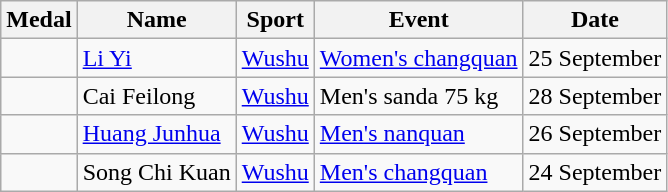<table class="wikitable">
<tr>
<th>Medal</th>
<th>Name</th>
<th>Sport</th>
<th>Event</th>
<th>Date</th>
</tr>
<tr>
<td></td>
<td><a href='#'>Li Yi</a></td>
<td><a href='#'>Wushu</a></td>
<td><a href='#'>Women's changquan</a></td>
<td>25 September</td>
</tr>
<tr>
<td></td>
<td>Cai Feilong</td>
<td><a href='#'>Wushu</a></td>
<td>Men's sanda 75 kg</td>
<td>28 September</td>
</tr>
<tr>
<td></td>
<td><a href='#'>Huang Junhua</a></td>
<td><a href='#'>Wushu</a></td>
<td><a href='#'>Men's nanquan</a></td>
<td>26 September</td>
</tr>
<tr>
<td></td>
<td>Song Chi Kuan</td>
<td><a href='#'>Wushu</a></td>
<td><a href='#'>Men's changquan</a></td>
<td>24 September</td>
</tr>
</table>
